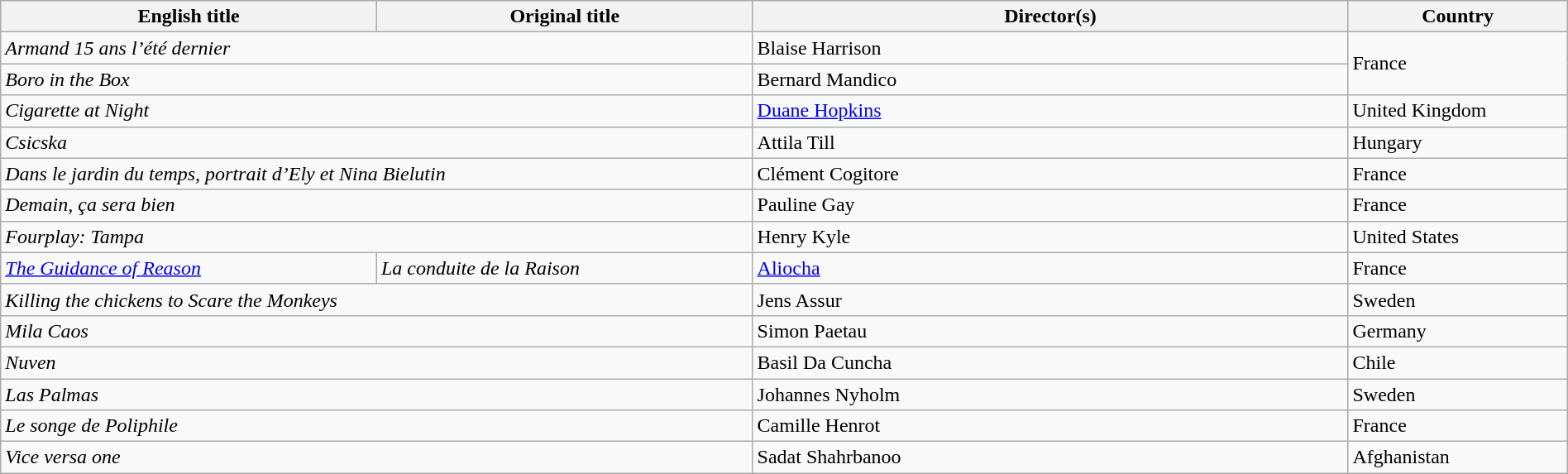<table class="wikitable" style="width:100%; margin-top:0px" cellpadding="5">
<tr>
<th style="width:24%">English title</th>
<th style="width:24%">Original title</th>
<th style="width:38%">Director(s)</th>
<th style="width:14%">Country</th>
</tr>
<tr>
<td colspan=2><em>Armand 15 ans l’été dernier</em></td>
<td data-sort-value="Harrison">Blaise Harrison</td>
<td rowspan="2">France</td>
</tr>
<tr>
<td colspan=2><em>Boro in the Box</em></td>
<td data-sort-value="Mandico">Bernard Mandico</td>
</tr>
<tr>
<td colspan=2><em>Cigarette at Night</em></td>
<td data-sort-value="Hopkins"><a href='#'>Duane Hopkins</a></td>
<td>United Kingdom</td>
</tr>
<tr>
<td colspan=2><em>Csicska</em></td>
<td data-sort-value="Till">Attila Till</td>
<td>Hungary</td>
</tr>
<tr>
<td colspan=2><em>Dans le jardin du temps, portrait d’Ely et Nina Bielutin</em></td>
<td data-sort-value="Cogitore">Clément Cogitore</td>
<td>France</td>
</tr>
<tr>
<td colspan=2><em>Demain, ça sera bien</em></td>
<td data-sort-value="Gay">Pauline Gay</td>
<td>France</td>
</tr>
<tr>
<td colspan=2><em>Fourplay: Tampa</em></td>
<td data-sort-value="Kyle">Henry Kyle</td>
<td>United States</td>
</tr>
<tr>
<td data-sort-value="Guidance"><em><a href='#'>The Guidance of Reason</a></em></td>
<td data-sort-value="Conduite"><em>La conduite de la Raison</em></td>
<td><a href='#'>Aliocha</a></td>
<td>France</td>
</tr>
<tr>
<td colspan=2><em>Killing the chickens to Scare the Monkeys</em></td>
<td data-sort-value="Assur">Jens Assur</td>
<td>Sweden</td>
</tr>
<tr>
<td colspan=2><em>Mila Caos</em></td>
<td data-sort-value="Paetau">Simon Paetau</td>
<td>Germany</td>
</tr>
<tr>
<td colspan=2><em>Nuven</em></td>
<td data-sort-value="Cuncha">Basil Da Cuncha</td>
<td>Chile</td>
</tr>
<tr>
<td colspan=2 data-sort-value="Palmas"><em>Las Palmas</em></td>
<td data-sort-value="Nyholm">Johannes Nyholm</td>
<td>Sweden</td>
</tr>
<tr>
<td colspan=2 data-sort-value="Songe"><em>Le songe de Poliphile</em></td>
<td data-sort-value="Henrot">Camille Henrot</td>
<td>France</td>
</tr>
<tr>
<td colspan=2><em>Vice versa one</em></td>
<td data-sort-value="Shahrbanoo">Sadat Shahrbanoo</td>
<td>Afghanistan</td>
</tr>
</table>
